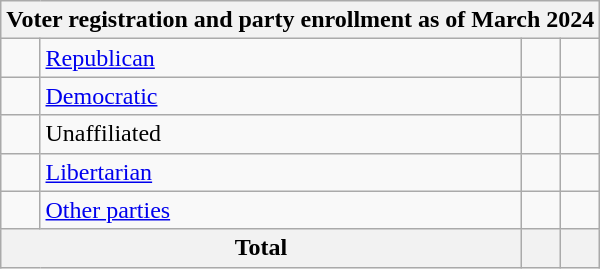<table class=wikitable>
<tr>
<th colspan = 6>Voter registration and party enrollment as of March 2024</th>
</tr>
<tr>
<td></td>
<td><a href='#'>Republican</a></td>
<td align = center></td>
<td align = center></td>
</tr>
<tr>
<td></td>
<td><a href='#'>Democratic</a></td>
<td align = center></td>
<td align = center></td>
</tr>
<tr>
<td></td>
<td>Unaffiliated</td>
<td align = center></td>
<td align = center></td>
</tr>
<tr>
<td></td>
<td><a href='#'>Libertarian</a></td>
<td align = center></td>
<td align = center></td>
</tr>
<tr>
<td></td>
<td><a href='#'>Other parties</a></td>
<td align = center></td>
<td align = center></td>
</tr>
<tr>
<th colspan = 2>Total</th>
<th align = center></th>
<th align = center></th>
</tr>
</table>
